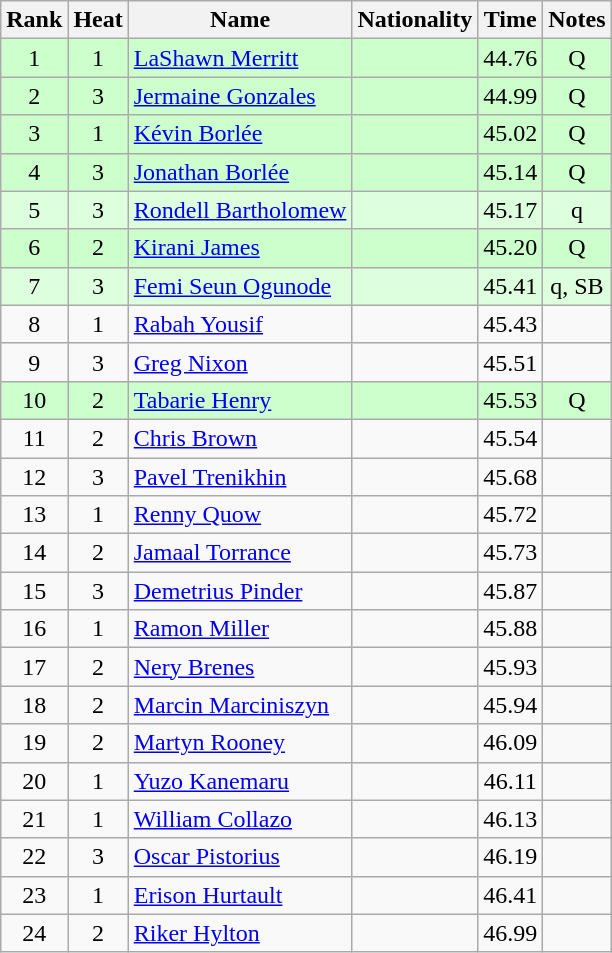<table class="wikitable sortable" style="text-align:center">
<tr>
<th>Rank</th>
<th>Heat</th>
<th>Name</th>
<th>Nationality</th>
<th>Time</th>
<th>Notes</th>
</tr>
<tr bgcolor=ccffcc>
<td>1</td>
<td>1</td>
<td align=left><a href='#'>LaShawn Merritt</a></td>
<td align=left></td>
<td>44.76</td>
<td>Q</td>
</tr>
<tr bgcolor=ccffcc>
<td>2</td>
<td>3</td>
<td align=left><a href='#'>Jermaine Gonzales</a></td>
<td align=left></td>
<td>44.99</td>
<td>Q</td>
</tr>
<tr bgcolor=ccffcc>
<td>3</td>
<td>1</td>
<td align=left><a href='#'>Kévin Borlée</a></td>
<td align=left></td>
<td>45.02</td>
<td>Q</td>
</tr>
<tr bgcolor=ccffcc>
<td>4</td>
<td>3</td>
<td align=left><a href='#'>Jonathan Borlée</a></td>
<td align=left></td>
<td>45.14</td>
<td>Q</td>
</tr>
<tr bgcolor=ddffdd>
<td>5</td>
<td>3</td>
<td align=left><a href='#'>Rondell Bartholomew</a></td>
<td align=left></td>
<td>45.17</td>
<td>q</td>
</tr>
<tr bgcolor=ccffcc>
<td>6</td>
<td>2</td>
<td align=left><a href='#'>Kirani James</a></td>
<td align=left></td>
<td>45.20</td>
<td>Q</td>
</tr>
<tr bgcolor=ddffdd>
<td>7</td>
<td>3</td>
<td align=left><a href='#'>Femi Seun Ogunode</a></td>
<td align=left></td>
<td>45.41</td>
<td>q, SB</td>
</tr>
<tr>
<td>8</td>
<td>1</td>
<td align=left><a href='#'>Rabah Yousif</a></td>
<td align=left></td>
<td>45.43</td>
<td></td>
</tr>
<tr>
<td>9</td>
<td>3</td>
<td align=left><a href='#'>Greg Nixon</a></td>
<td align=left></td>
<td>45.51</td>
<td></td>
</tr>
<tr bgcolor=ccffcc>
<td>10</td>
<td>2</td>
<td align=left><a href='#'>Tabarie Henry</a></td>
<td align=left></td>
<td>45.53</td>
<td>Q</td>
</tr>
<tr>
<td>11</td>
<td>2</td>
<td align=left><a href='#'>Chris Brown</a></td>
<td align=left></td>
<td>45.54</td>
<td></td>
</tr>
<tr>
<td>12</td>
<td>3</td>
<td align=left><a href='#'>Pavel Trenikhin</a></td>
<td align=left></td>
<td>45.68</td>
<td></td>
</tr>
<tr>
<td>13</td>
<td>1</td>
<td align=left><a href='#'>Renny Quow</a></td>
<td align=left></td>
<td>45.72</td>
<td></td>
</tr>
<tr>
<td>14</td>
<td>2</td>
<td align=left><a href='#'>Jamaal Torrance</a></td>
<td align=left></td>
<td>45.73</td>
<td></td>
</tr>
<tr>
<td>15</td>
<td>3</td>
<td align=left><a href='#'>Demetrius Pinder</a></td>
<td align=left></td>
<td>45.87</td>
<td></td>
</tr>
<tr>
<td>16</td>
<td>1</td>
<td align=left><a href='#'>Ramon Miller</a></td>
<td align=left></td>
<td>45.88</td>
<td></td>
</tr>
<tr>
<td>17</td>
<td>2</td>
<td align=left><a href='#'>Nery Brenes</a></td>
<td align=left></td>
<td>45.93</td>
<td></td>
</tr>
<tr>
<td>18</td>
<td>2</td>
<td align=left><a href='#'>Marcin Marciniszyn</a></td>
<td align=left></td>
<td>45.94</td>
<td></td>
</tr>
<tr>
<td>19</td>
<td>2</td>
<td align=left><a href='#'>Martyn Rooney</a></td>
<td align=left></td>
<td>46.09</td>
<td></td>
</tr>
<tr>
<td>20</td>
<td>1</td>
<td align=left><a href='#'>Yuzo Kanemaru</a></td>
<td align=left></td>
<td>46.11</td>
<td></td>
</tr>
<tr>
<td>21</td>
<td>1</td>
<td align=left><a href='#'>William Collazo</a></td>
<td align=left></td>
<td>46.13</td>
<td></td>
</tr>
<tr>
<td>22</td>
<td>3</td>
<td align=left><a href='#'>Oscar Pistorius</a></td>
<td align=left></td>
<td>46.19</td>
<td></td>
</tr>
<tr>
<td>23</td>
<td>1</td>
<td align=left><a href='#'>Erison Hurtault</a></td>
<td align=left></td>
<td>46.41</td>
<td></td>
</tr>
<tr>
<td>24</td>
<td>2</td>
<td align=left><a href='#'>Riker Hylton</a></td>
<td align=left></td>
<td>46.99</td>
<td></td>
</tr>
</table>
